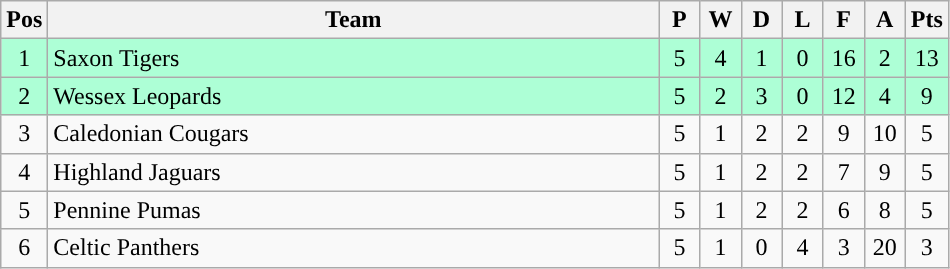<table class="wikitable" style="text-align:centre;">
<tr>
<th width=20>Pos</th>
<th width=400>Team</th>
<th width=20>P</th>
<th width=20>W</th>
<th width=20>D</th>
<th width=20>L</th>
<th width=20>F</th>
<th width=20>A</th>
<th width=20>Pts</th>
</tr>
<tr align=center style="background: #ADFFD6;">
<td>1</td>
<td align="left">Saxon Tigers</td>
<td>5</td>
<td>4</td>
<td>1</td>
<td>0</td>
<td>16</td>
<td>2</td>
<td>13</td>
</tr>
<tr align=center style="background: #ADFFD6;">
<td>2</td>
<td align="left">Wessex Leopards</td>
<td>5</td>
<td>2</td>
<td>3</td>
<td>0</td>
<td>12</td>
<td>4</td>
<td>9</td>
</tr>
<tr align=center>
<td>3</td>
<td align="left">Caledonian Cougars</td>
<td>5</td>
<td>1</td>
<td>2</td>
<td>2</td>
<td>9</td>
<td>10</td>
<td>5</td>
</tr>
<tr align=center>
<td>4</td>
<td align="left">Highland Jaguars</td>
<td>5</td>
<td>1</td>
<td>2</td>
<td>2</td>
<td>7</td>
<td>9</td>
<td>5</td>
</tr>
<tr align=center>
<td>5</td>
<td align="left">Pennine Pumas</td>
<td>5</td>
<td>1</td>
<td>2</td>
<td>2</td>
<td>6</td>
<td>8</td>
<td>5</td>
</tr>
<tr align=center>
<td>6</td>
<td align="left">Celtic Panthers</td>
<td>5</td>
<td>1</td>
<td>0</td>
<td>4</td>
<td>3</td>
<td>20</td>
<td>3</td>
</tr>
</table>
